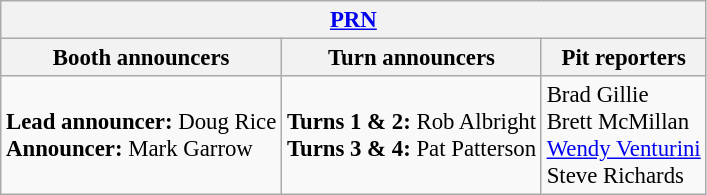<table class="wikitable" style="font-size: 95%">
<tr>
<th colspan="3"><a href='#'>PRN</a></th>
</tr>
<tr>
<th>Booth announcers</th>
<th>Turn announcers</th>
<th>Pit reporters</th>
</tr>
<tr>
<td><strong>Lead announcer:</strong> Doug Rice<br><strong>Announcer:</strong> Mark Garrow</td>
<td><strong>Turns 1 & 2:</strong> Rob Albright<br><strong>Turns 3 & 4:</strong> Pat Patterson</td>
<td>Brad Gillie<br>Brett McMillan<br><a href='#'>Wendy Venturini</a><br>Steve Richards</td>
</tr>
</table>
